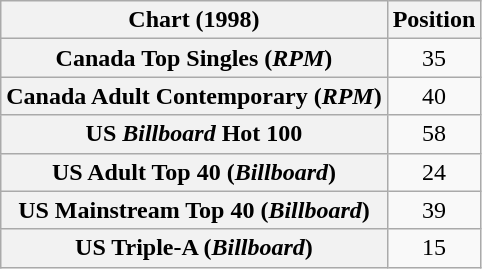<table class="wikitable sortable plainrowheaders" style="text-align:center">
<tr>
<th scope="col">Chart (1998)</th>
<th scope="col">Position</th>
</tr>
<tr>
<th scope="row">Canada Top Singles (<em>RPM</em>)</th>
<td>35</td>
</tr>
<tr>
<th scope="row">Canada Adult Contemporary (<em>RPM</em>)</th>
<td>40</td>
</tr>
<tr>
<th scope="row">US <em>Billboard</em> Hot 100</th>
<td>58</td>
</tr>
<tr>
<th scope="row">US Adult Top 40 (<em>Billboard</em>)</th>
<td>24</td>
</tr>
<tr>
<th scope="row">US Mainstream Top 40 (<em>Billboard</em>)</th>
<td>39</td>
</tr>
<tr>
<th scope="row">US Triple-A (<em>Billboard</em>)</th>
<td>15</td>
</tr>
</table>
